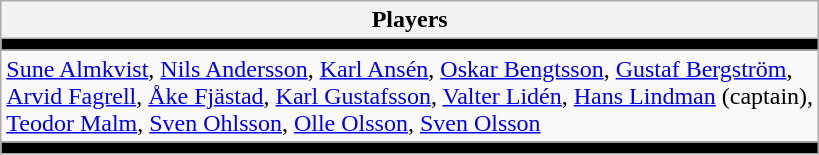<table class=wikitable>
<tr>
<th>Players</th>
</tr>
<tr bgcolor=black>
<td></td>
</tr>
<tr align=left>
<td><a href='#'>Sune Almkvist</a>, <a href='#'>Nils Andersson</a>, <a href='#'>Karl Ansén</a>, <a href='#'>Oskar Bengtsson</a>, <a href='#'>Gustaf Bergström</a>, <br> <a href='#'>Arvid Fagrell</a>, <a href='#'>Åke Fjästad</a>, <a href='#'>Karl Gustafsson</a>, <a href='#'>Valter Lidén</a>, <a href='#'>Hans Lindman</a> (captain), <br> <a href='#'>Teodor Malm</a>, <a href='#'>Sven Ohlsson</a>, <a href='#'>Olle Olsson</a>, <a href='#'>Sven Olsson</a></td>
</tr>
<tr bgcolor=black>
<td></td>
</tr>
</table>
